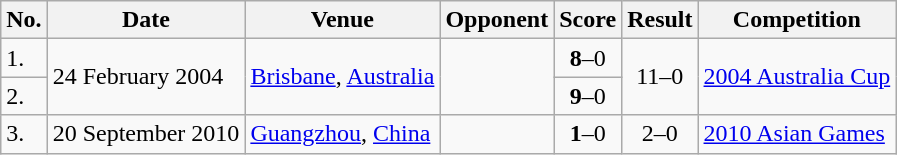<table class="wikitable">
<tr>
<th>No.</th>
<th>Date</th>
<th>Venue</th>
<th>Opponent</th>
<th>Score</th>
<th>Result</th>
<th>Competition</th>
</tr>
<tr>
<td>1.</td>
<td rowspan=2>24 February 2004</td>
<td rowspan=2><a href='#'>Brisbane</a>, <a href='#'>Australia</a></td>
<td rowspan=2></td>
<td align=center><strong>8</strong>–0</td>
<td rowspan=2 align=center>11–0</td>
<td rowspan=2><a href='#'>2004 Australia Cup</a></td>
</tr>
<tr>
<td>2.</td>
<td align=center><strong>9</strong>–0</td>
</tr>
<tr>
<td>3.</td>
<td>20 September 2010</td>
<td><a href='#'>Guangzhou</a>, <a href='#'>China</a></td>
<td></td>
<td align=center><strong>1</strong>–0</td>
<td align=center>2–0</td>
<td><a href='#'>2010 Asian Games</a></td>
</tr>
</table>
